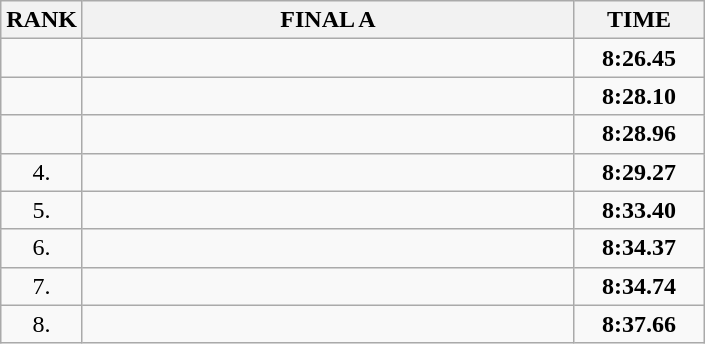<table class="wikitable">
<tr>
<th>RANK</th>
<th style="width: 20em">FINAL A</th>
<th style="width: 5em">TIME</th>
</tr>
<tr>
<td align="center"></td>
<td></td>
<td align="center"><strong>8:26.45</strong></td>
</tr>
<tr>
<td align="center"></td>
<td></td>
<td align="center"><strong>8:28.10</strong></td>
</tr>
<tr>
<td align="center"></td>
<td></td>
<td align="center"><strong>8:28.96</strong></td>
</tr>
<tr>
<td align="center">4.</td>
<td></td>
<td align="center"><strong>8:29.27</strong></td>
</tr>
<tr>
<td align="center">5.</td>
<td></td>
<td align="center"><strong>8:33.40</strong></td>
</tr>
<tr>
<td align="center">6.</td>
<td></td>
<td align="center"><strong>8:34.37</strong></td>
</tr>
<tr>
<td align="center">7.</td>
<td></td>
<td align="center"><strong>8:34.74</strong></td>
</tr>
<tr>
<td align="center">8.</td>
<td></td>
<td align="center"><strong>8:37.66</strong></td>
</tr>
</table>
